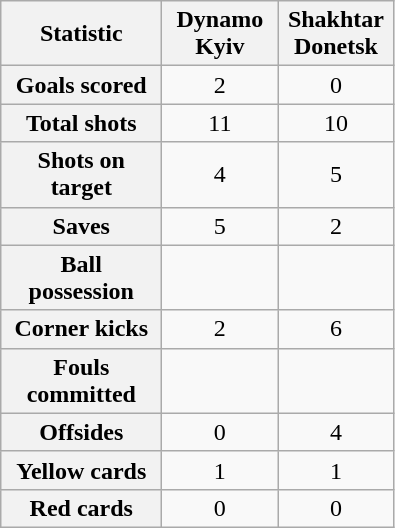<table class="wikitable plainrowheaders" style="text-align:center">
<tr>
<th scope="col" style="width:100px">Statistic</th>
<th scope="col" style="width:70px">Dynamo Kyiv</th>
<th scope="col" style="width:70px">Shakhtar Donetsk</th>
</tr>
<tr>
<th scope=row>Goals scored</th>
<td>2</td>
<td>0</td>
</tr>
<tr>
<th scope=row>Total shots</th>
<td>11</td>
<td>10</td>
</tr>
<tr>
<th scope=row>Shots on target</th>
<td>4</td>
<td>5</td>
</tr>
<tr>
<th scope=row>Saves</th>
<td>5</td>
<td>2</td>
</tr>
<tr>
<th scope=row>Ball possession</th>
<td></td>
<td></td>
</tr>
<tr>
<th scope=row>Corner kicks</th>
<td>2</td>
<td>6</td>
</tr>
<tr>
<th scope=row>Fouls committed</th>
<td></td>
<td></td>
</tr>
<tr>
<th scope=row>Offsides</th>
<td>0</td>
<td>4</td>
</tr>
<tr>
<th scope=row>Yellow cards</th>
<td>1</td>
<td>1</td>
</tr>
<tr>
<th scope=row>Red cards</th>
<td>0</td>
<td>0</td>
</tr>
</table>
